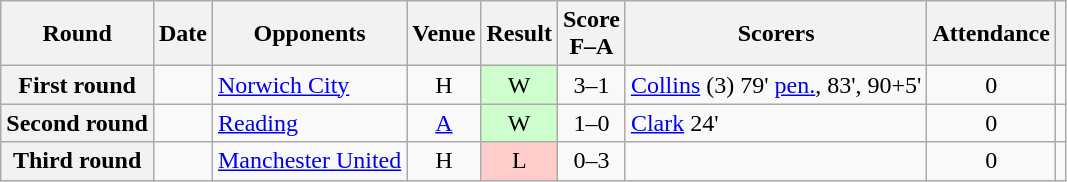<table class="wikitable sortable plainrowheaders" style=text-align:center>
<tr>
<th scope=col>Round</th>
<th scope=col>Date</th>
<th scope=col>Opponents</th>
<th scope=col>Venue</th>
<th scope=col>Result</th>
<th scope=col>Score<br>F–A</th>
<th scope=col class=unsortable>Scorers</th>
<th scope=col>Attendance</th>
<th scope=col class=unsortable></th>
</tr>
<tr>
<th scope=row>First round</th>
<td align=left></td>
<td align=left><a href='#'>Norwich City</a></td>
<td>H</td>
<td style=background-color:#CCFFCC>W</td>
<td>3–1</td>
<td align=left><a href='#'>Collins</a> (3) 79' <a href='#'>pen.</a>, 83', 90+5'</td>
<td>0</td>
<td></td>
</tr>
<tr>
<th scope=row>Second round</th>
<td align=left></td>
<td align=left><a href='#'>Reading</a></td>
<td><a href='#'>A</a></td>
<td style=background-color:#CCFFCC>W</td>
<td>1–0</td>
<td align=left><a href='#'>Clark</a> 24'</td>
<td>0</td>
<td></td>
</tr>
<tr>
<th scope=row>Third round</th>
<td align=left></td>
<td align=left><a href='#'>Manchester United</a></td>
<td>H</td>
<td style=background-color:#FFCCCC>L</td>
<td>0–3</td>
<td align=left></td>
<td>0</td>
<td></td>
</tr>
</table>
